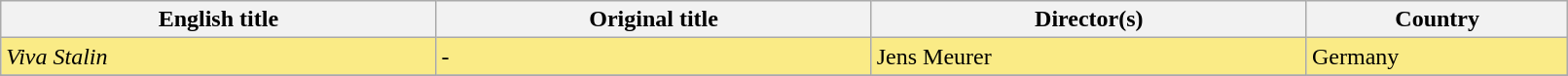<table class="wikitable" width="85%" cellpadding="5">
<tr>
<th width="25%">English title</th>
<th width="25%">Original title</th>
<th width="25%">Director(s)</th>
<th width="15%">Country</th>
</tr>
<tr style="background:#FAEB86">
<td><em>Viva Stalin</em></td>
<td>-</td>
<td>Jens Meurer</td>
<td>Germany</td>
</tr>
<tr>
</tr>
</table>
